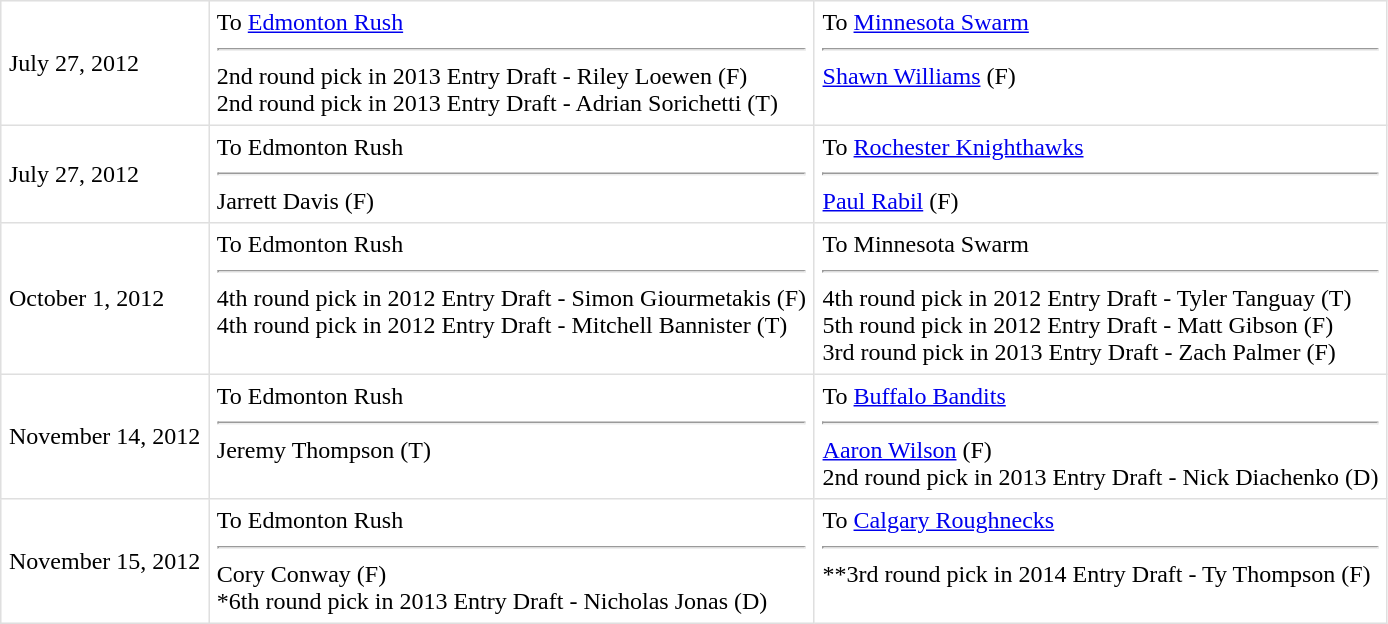<table border=1 style="border-collapse:collapse" bordercolor="#DFDFDF"  cellpadding="5">
<tr>
<td>July 27, 2012</td>
<td valign="top">To <a href='#'>Edmonton Rush</a><hr>2nd round pick in 2013 Entry Draft - Riley Loewen (F)<br>2nd round pick in 2013 Entry Draft - Adrian Sorichetti (T)</td>
<td valign="top">To <a href='#'>Minnesota Swarm</a><hr><a href='#'>Shawn Williams</a> (F)</td>
</tr>
<tr>
<td>July 27, 2012</td>
<td valign="top">To Edmonton Rush<hr>Jarrett Davis (F)</td>
<td valign="top">To <a href='#'>Rochester Knighthawks</a><hr><a href='#'>Paul Rabil</a> (F)</td>
</tr>
<tr>
<td>October 1, 2012</td>
<td valign="top">To Edmonton Rush<hr>4th round pick in 2012 Entry Draft - Simon Giourmetakis (F)<br>4th round pick in 2012 Entry Draft - Mitchell Bannister (T)</td>
<td valign="top">To Minnesota Swarm<hr>4th round pick in 2012 Entry Draft - Tyler Tanguay (T)<br>5th round pick in 2012 Entry Draft - Matt Gibson (F)<br>3rd round pick in 2013 Entry Draft - Zach Palmer (F)</td>
</tr>
<tr>
<td>November 14, 2012</td>
<td valign="top">To Edmonton Rush<hr>Jeremy Thompson (T)</td>
<td valign="top">To <a href='#'>Buffalo Bandits</a><hr><a href='#'>Aaron Wilson</a> (F)<br>2nd round pick in 2013 Entry Draft - Nick Diachenko (D)</td>
</tr>
<tr>
<td>November 15, 2012</td>
<td valign="top">To Edmonton Rush<hr>Cory Conway (F)<br>*6th round pick in 2013 Entry Draft - Nicholas Jonas (D)</td>
<td valign="top">To <a href='#'>Calgary Roughnecks</a><hr>**3rd round pick in 2014 Entry Draft - Ty Thompson (F)</td>
</tr>
</table>
